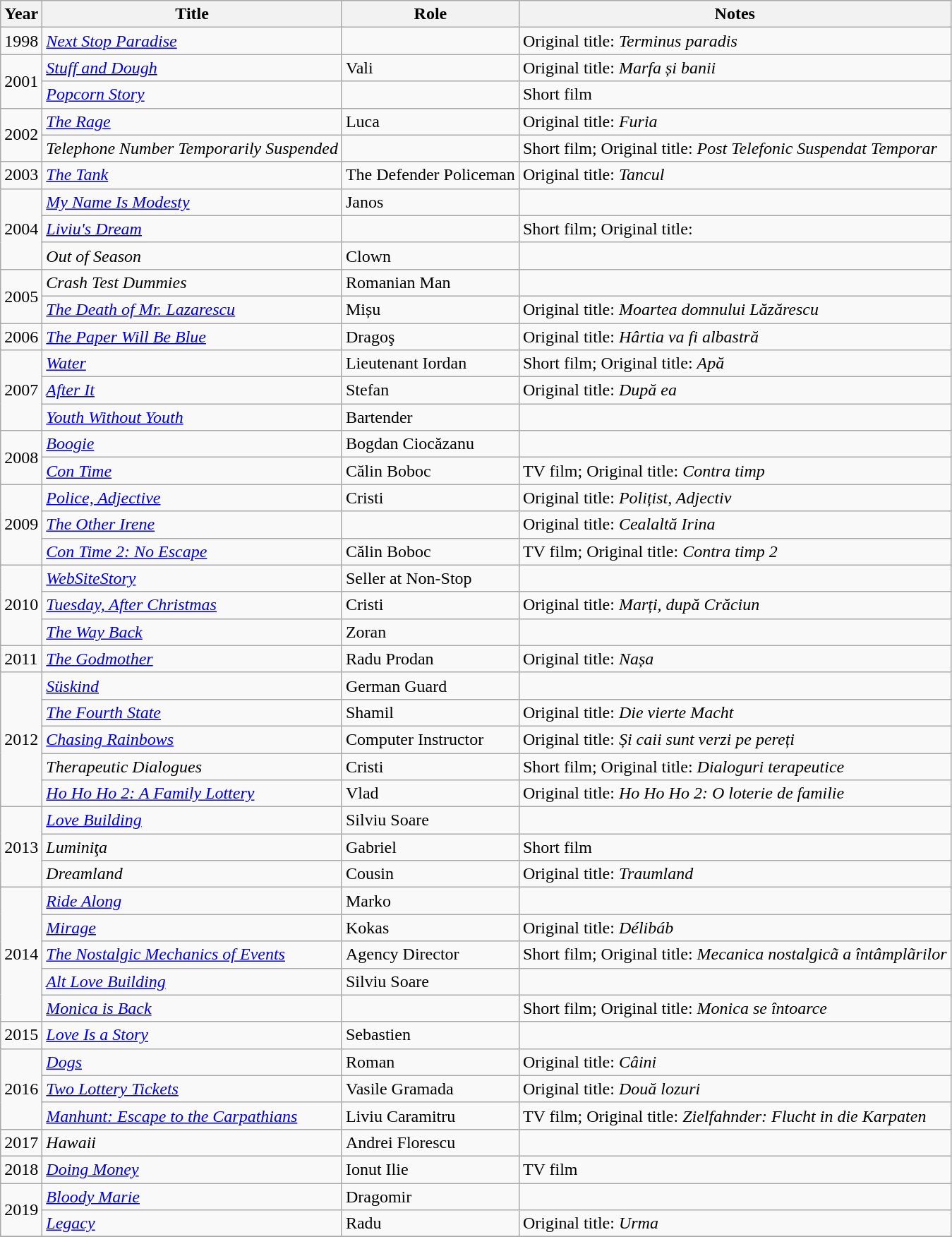<table class="wikitable">
<tr>
<th>Year</th>
<th>Title</th>
<th>Role</th>
<th>Notes</th>
</tr>
<tr>
<td>1998</td>
<td><em><a href='#'>Next Stop Paradise</a></em></td>
<td></td>
<td>Original title: <em>Terminus paradis</em></td>
</tr>
<tr>
<td rowspan="2">2001</td>
<td><em><a href='#'>Stuff and Dough</a></em></td>
<td>Vali</td>
<td>Original title: <em>Marfa și banii</em></td>
</tr>
<tr>
<td><em><a href='#'>Popcorn Story</a></em></td>
<td></td>
<td>Short film</td>
</tr>
<tr>
<td rowspan="2">2002</td>
<td><em><a href='#'>The Rage</a></em></td>
<td>Luca</td>
<td>Original title: <em>Furia</em></td>
</tr>
<tr>
<td><em>Telephone Number Temporarily Suspended</em></td>
<td></td>
<td>Short film; Original title: <em>Post Telefonic Suspendat Temporar</em></td>
</tr>
<tr>
<td>2003</td>
<td><em><a href='#'>The Tank</a></em></td>
<td>The Defender Policeman</td>
<td>Original title: <em>Tancul</em></td>
</tr>
<tr>
<td rowspan="3">2004</td>
<td><em><a href='#'>My Name Is Modesty</a></em></td>
<td>Janos</td>
<td></td>
</tr>
<tr>
<td><em><a href='#'>Liviu's Dream</a></em></td>
<td></td>
<td>Short film; Original title: </td>
</tr>
<tr>
<td><em>Out of Season</em></td>
<td>Clown</td>
<td></td>
</tr>
<tr>
<td rowspan="2">2005</td>
<td><em>Crash Test Dummies</em></td>
<td>Romanian Man</td>
<td></td>
</tr>
<tr>
<td><em><a href='#'>The Death of Mr. Lazarescu</a></em></td>
<td>Mișu</td>
<td>Original title: <em>Moartea domnului Lăzărescu</em></td>
</tr>
<tr>
<td>2006</td>
<td><em><a href='#'>The Paper Will Be Blue</a></em></td>
<td>Dragoş</td>
<td>Original title: <em>Hârtia va fi albastră</em></td>
</tr>
<tr>
<td rowspan="3">2007</td>
<td><em><a href='#'>Water</a></em></td>
<td>Lieutenant Iordan</td>
<td>Short film; Original title: <em>Apă</em></td>
</tr>
<tr>
<td><em><a href='#'>After It</a></em></td>
<td>Stefan</td>
<td>Original title: <em>După ea</em></td>
</tr>
<tr>
<td><em><a href='#'>Youth Without Youth</a></em></td>
<td>Bartender</td>
<td></td>
</tr>
<tr>
<td rowspan="2">2008</td>
<td><em><a href='#'>Boogie</a></em></td>
<td>Bogdan Ciocăzanu</td>
<td></td>
</tr>
<tr>
<td><em><a href='#'>Con Time</a></em></td>
<td>Călin Boboc</td>
<td>TV film; Original title: <em>Contra timp</em></td>
</tr>
<tr>
<td rowspan="3">2009</td>
<td><em><a href='#'>Police, Adjective</a></em></td>
<td>Cristi</td>
<td>Original title: <em>Polițist, Adjectiv</em></td>
</tr>
<tr>
<td><em><a href='#'>The Other Irene</a></em></td>
<td></td>
<td>Original title: <em>Cealaltă Irina</em></td>
</tr>
<tr>
<td><em><a href='#'>Con Time 2: No Escape</a></em></td>
<td>Călin Boboc</td>
<td>TV film; Original title: <em>Contra timp 2</em></td>
</tr>
<tr>
<td rowspan="3">2010</td>
<td><em><a href='#'>WebSiteStory</a></em></td>
<td>Seller at Non-Stop</td>
<td></td>
</tr>
<tr>
<td><em><a href='#'>Tuesday, After Christmas</a></em></td>
<td>Cristi</td>
<td>Original title: <em>Marți, după Crăciun</em></td>
</tr>
<tr>
<td><em><a href='#'>The Way Back</a></em></td>
<td>Zoran</td>
<td></td>
</tr>
<tr>
<td>2011</td>
<td><em><a href='#'>The Godmother</a></em></td>
<td>Radu Prodan</td>
<td>Original title: <em>Nașa</em></td>
</tr>
<tr>
<td rowspan="5">2012</td>
<td><em><a href='#'>Süskind</a></em></td>
<td>German Guard</td>
<td></td>
</tr>
<tr>
<td><em><a href='#'>The Fourth State</a></em></td>
<td>Shamil</td>
<td>Original title: <em>Die vierte Macht</em></td>
</tr>
<tr>
<td><em><a href='#'>Chasing Rainbows</a></em></td>
<td>Computer Instructor</td>
<td>Original title: <em>Și caii sunt verzi pe pereți</em></td>
</tr>
<tr>
<td><em>Therapeutic Dialogues</em></td>
<td>Cristi</td>
<td>Short film; Original title: <em>Dialoguri terapeutice</em></td>
</tr>
<tr>
<td><em><a href='#'>Ho Ho Ho 2: A Family Lottery</a></em></td>
<td>Vlad</td>
<td>Original title: <em>Ho Ho Ho 2: O loterie de familie</em></td>
</tr>
<tr>
<td rowspan="3">2013</td>
<td><em><a href='#'>Love Building</a></em></td>
<td>Silviu Soare</td>
<td></td>
</tr>
<tr>
<td><em>Luminiţa</em></td>
<td>Gabriel</td>
<td>Short film</td>
</tr>
<tr>
<td><em>Dreamland</em></td>
<td>Cousin</td>
<td>Original title: <em>Traumland</em></td>
</tr>
<tr>
<td rowspan="5">2014</td>
<td><em><a href='#'>Ride Along</a></em></td>
<td>Marko</td>
<td></td>
</tr>
<tr>
<td><em><a href='#'>Mirage</a></em></td>
<td>Kokas</td>
<td>Original title: <em>Délibáb</em></td>
</tr>
<tr>
<td><em><a href='#'>The Nostalgic Mechanics of Events</a></em></td>
<td>Agency Director</td>
<td>Short film; Original title: <em>Mecanica nostalgicã a întâmplãrilor</em></td>
</tr>
<tr>
<td><em><a href='#'>Alt Love Building</a></em></td>
<td>Silviu Soare</td>
<td></td>
</tr>
<tr>
<td><em><a href='#'>Monica is Back</a></em></td>
<td></td>
<td>Short film; Original title: <em>Monica se întoarce</em></td>
</tr>
<tr>
<td>2015</td>
<td><em><a href='#'>Love Is a Story</a></em></td>
<td>Sebastien</td>
<td></td>
</tr>
<tr>
<td rowspan="3">2016</td>
<td><em><a href='#'>Dogs</a></em></td>
<td>Roman</td>
<td>Original title: <em>Câini</em></td>
</tr>
<tr>
<td><em><a href='#'>Two Lottery Tickets</a></em></td>
<td>Vasile Gramada</td>
<td>Original title: <em>Două lozuri</em></td>
</tr>
<tr>
<td><em><a href='#'>Manhunt: Escape to the Carpathians</a></em></td>
<td>Liviu Caramitru</td>
<td>TV film; Original title: <em>Zielfahnder: Flucht in die Karpaten</em></td>
</tr>
<tr>
<td>2017</td>
<td><em>Hawaii</em></td>
<td>Andrei Florescu</td>
<td></td>
</tr>
<tr>
<td>2018</td>
<td><em><a href='#'>Doing Money</a></em></td>
<td>Ionut Ilie</td>
<td>TV film</td>
</tr>
<tr>
<td rowspan="2">2019</td>
<td><em><a href='#'>Bloody Marie</a></em></td>
<td>Dragomir</td>
<td></td>
</tr>
<tr>
<td><em><a href='#'>Legacy</a></em></td>
<td>Radu</td>
<td>Original title: <em>Urma</em></td>
</tr>
<tr>
</tr>
</table>
